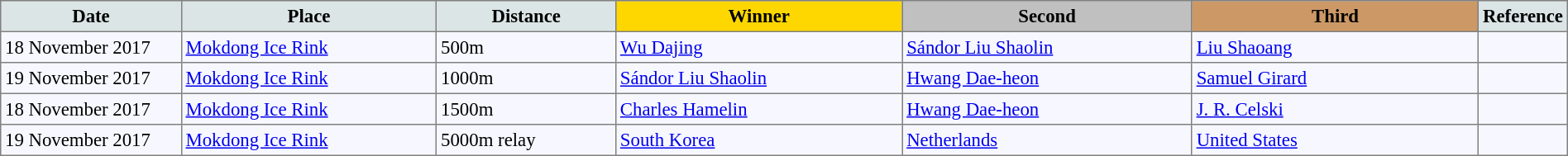<table bgcolor="#f7f8ff" cellpadding="3" cellspacing="0" border="1" style="font-size: 95%; border: gray solid 1px; border-collapse: collapse;">
<tr bgcolor="#CCCCCC">
<td align="center" bgcolor="#DCE5E5" width="150"><strong>Date</strong></td>
<td align="center" bgcolor="#DCE5E5" width="220"><strong>Place</strong></td>
<td align="center" bgcolor="#DCE5E5" width="150"><strong>Distance</strong></td>
<td align="center" bgcolor="gold" width="250"><strong>Winner</strong></td>
<td align="center" bgcolor="silver" width="250"><strong>Second</strong></td>
<td align="center" bgcolor="CC9966" width="250"><strong>Third</strong></td>
<td align="center" bgcolor="#DCE5E5" width="30"><strong>Reference</strong></td>
</tr>
<tr align="left">
<td>18 November 2017</td>
<td><a href='#'>Mokdong Ice Rink</a></td>
<td>500m</td>
<td> <a href='#'>Wu Dajing</a></td>
<td> <a href='#'>Sándor Liu Shaolin</a></td>
<td> <a href='#'>Liu Shaoang</a></td>
<td></td>
</tr>
<tr align="left">
<td>19 November 2017</td>
<td><a href='#'>Mokdong Ice Rink</a></td>
<td>1000m</td>
<td> <a href='#'>Sándor Liu Shaolin</a></td>
<td> <a href='#'>Hwang Dae-heon</a></td>
<td> <a href='#'>Samuel Girard</a></td>
<td></td>
</tr>
<tr align="left">
<td>18 November 2017</td>
<td><a href='#'>Mokdong Ice Rink</a></td>
<td>1500m</td>
<td> <a href='#'>Charles Hamelin</a></td>
<td> <a href='#'>Hwang Dae-heon</a></td>
<td> <a href='#'>J. R. Celski</a></td>
<td> </td>
</tr>
<tr align="left">
<td>19 November 2017</td>
<td><a href='#'>Mokdong Ice Rink</a></td>
<td>5000m relay</td>
<td> <a href='#'>South Korea</a></td>
<td> <a href='#'>Netherlands</a></td>
<td> <a href='#'>United States</a></td>
<td></td>
</tr>
</table>
